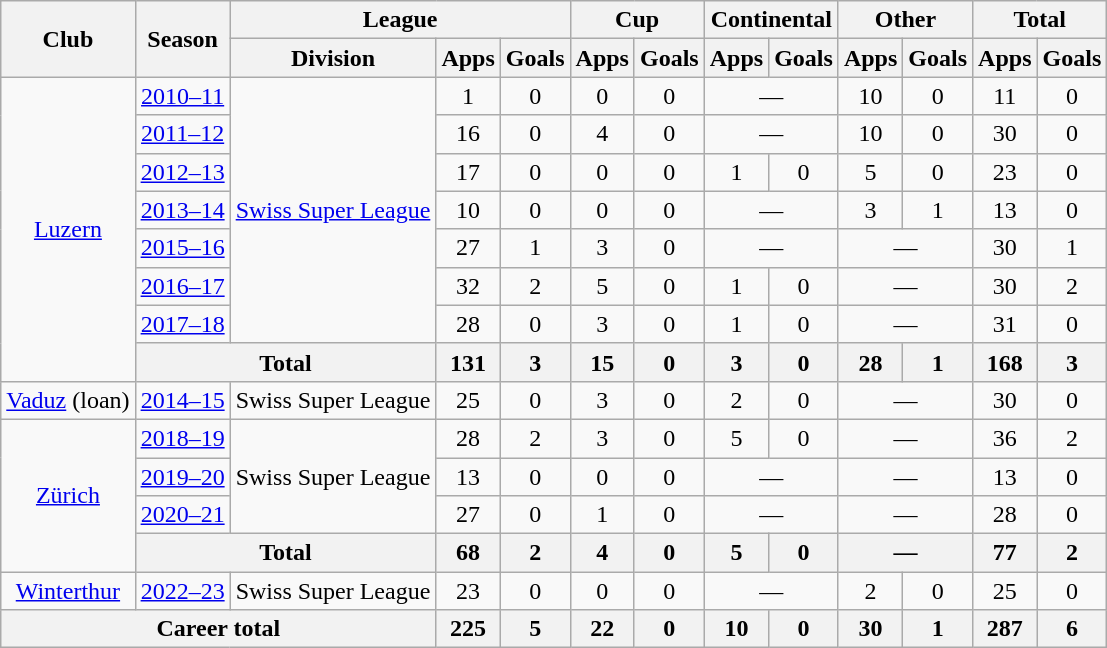<table class="wikitable" style="text-align:center">
<tr>
<th rowspan="2">Club</th>
<th rowspan="2">Season</th>
<th colspan="3">League</th>
<th colspan="2">Cup</th>
<th colspan="2">Continental</th>
<th colspan="2">Other</th>
<th colspan="2">Total</th>
</tr>
<tr>
<th>Division</th>
<th>Apps</th>
<th>Goals</th>
<th>Apps</th>
<th>Goals</th>
<th>Apps</th>
<th>Goals</th>
<th>Apps</th>
<th>Goals</th>
<th>Apps</th>
<th>Goals</th>
</tr>
<tr>
<td rowspan="8"><a href='#'>Luzern</a></td>
<td><a href='#'>2010–11</a></td>
<td rowspan="7"><a href='#'>Swiss Super League</a></td>
<td>1</td>
<td>0</td>
<td>0</td>
<td>0</td>
<td colspan="2">—</td>
<td>10</td>
<td>0</td>
<td>11</td>
<td>0</td>
</tr>
<tr>
<td><a href='#'>2011–12</a></td>
<td>16</td>
<td>0</td>
<td>4</td>
<td>0</td>
<td colspan="2">—</td>
<td>10</td>
<td>0</td>
<td>30</td>
<td>0</td>
</tr>
<tr>
<td><a href='#'>2012–13</a></td>
<td>17</td>
<td>0</td>
<td>0</td>
<td>0</td>
<td>1</td>
<td>0</td>
<td>5</td>
<td>0</td>
<td>23</td>
<td>0</td>
</tr>
<tr>
<td><a href='#'>2013–14</a></td>
<td>10</td>
<td>0</td>
<td>0</td>
<td>0</td>
<td colspan="2">—</td>
<td>3</td>
<td>1</td>
<td>13</td>
<td>0</td>
</tr>
<tr>
<td><a href='#'>2015–16</a></td>
<td>27</td>
<td>1</td>
<td>3</td>
<td>0</td>
<td colspan="2">—</td>
<td colspan="2">—</td>
<td>30</td>
<td>1</td>
</tr>
<tr>
<td><a href='#'>2016–17</a></td>
<td>32</td>
<td>2</td>
<td>5</td>
<td>0</td>
<td>1</td>
<td>0</td>
<td colspan="2">—</td>
<td>30</td>
<td>2</td>
</tr>
<tr>
<td><a href='#'>2017–18</a></td>
<td>28</td>
<td>0</td>
<td>3</td>
<td>0</td>
<td>1</td>
<td>0</td>
<td colspan="2">—</td>
<td>31</td>
<td>0</td>
</tr>
<tr>
<th colspan="2">Total</th>
<th>131</th>
<th>3</th>
<th>15</th>
<th>0</th>
<th>3</th>
<th>0</th>
<th>28</th>
<th>1</th>
<th>168</th>
<th>3</th>
</tr>
<tr>
<td><a href='#'>Vaduz</a> (loan)</td>
<td><a href='#'>2014–15</a></td>
<td>Swiss Super League</td>
<td>25</td>
<td>0</td>
<td>3</td>
<td>0</td>
<td>2</td>
<td>0</td>
<td colspan="2">—</td>
<td>30</td>
<td>0</td>
</tr>
<tr>
<td rowspan="4"><a href='#'>Zürich</a></td>
<td><a href='#'>2018–19</a></td>
<td rowspan="3">Swiss Super League</td>
<td>28</td>
<td>2</td>
<td>3</td>
<td>0</td>
<td>5</td>
<td>0</td>
<td colspan="2">—</td>
<td>36</td>
<td>2</td>
</tr>
<tr>
<td><a href='#'>2019–20</a></td>
<td>13</td>
<td>0</td>
<td>0</td>
<td>0</td>
<td colspan="2">—</td>
<td colspan="2">—</td>
<td>13</td>
<td>0</td>
</tr>
<tr>
<td><a href='#'>2020–21</a></td>
<td>27</td>
<td>0</td>
<td>1</td>
<td>0</td>
<td colspan="2">—</td>
<td colspan="2">—</td>
<td>28</td>
<td>0</td>
</tr>
<tr>
<th colspan="2">Total</th>
<th>68</th>
<th>2</th>
<th>4</th>
<th>0</th>
<th>5</th>
<th>0</th>
<th colspan="2">—</th>
<th>77</th>
<th>2</th>
</tr>
<tr>
<td><a href='#'>Winterthur</a></td>
<td><a href='#'>2022–23</a></td>
<td>Swiss Super League</td>
<td>23</td>
<td>0</td>
<td>0</td>
<td>0</td>
<td colspan="2">—</td>
<td>2</td>
<td>0</td>
<td>25</td>
<td>0</td>
</tr>
<tr>
<th colspan="3">Career total</th>
<th>225</th>
<th>5</th>
<th>22</th>
<th>0</th>
<th>10</th>
<th>0</th>
<th>30</th>
<th>1</th>
<th>287</th>
<th>6</th>
</tr>
</table>
